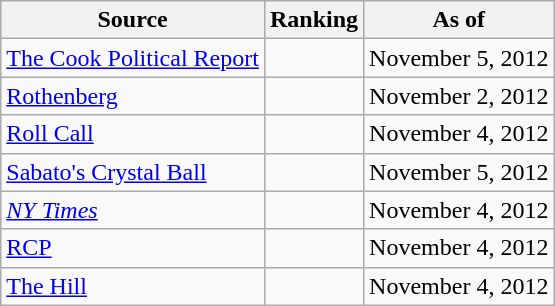<table class="wikitable" style="text-align:center">
<tr>
<th>Source</th>
<th>Ranking</th>
<th>As of</th>
</tr>
<tr>
<td align=left><a href='#'>The Cook Political Report</a></td>
<td></td>
<td>November 5, 2012</td>
</tr>
<tr>
<td align=left><a href='#'>Rothenberg</a></td>
<td></td>
<td>November 2, 2012</td>
</tr>
<tr>
<td align=left><a href='#'>Roll Call</a></td>
<td></td>
<td>November 4, 2012</td>
</tr>
<tr>
<td align=left><a href='#'>Sabato's Crystal Ball</a></td>
<td></td>
<td>November 5, 2012</td>
</tr>
<tr>
<td align=left><a href='#'><em>NY Times</em></a></td>
<td></td>
<td>November 4, 2012</td>
</tr>
<tr>
<td align="left"><a href='#'>RCP</a></td>
<td></td>
<td>November 4, 2012</td>
</tr>
<tr>
<td align=left><a href='#'>The Hill</a></td>
<td></td>
<td>November 4, 2012</td>
</tr>
</table>
